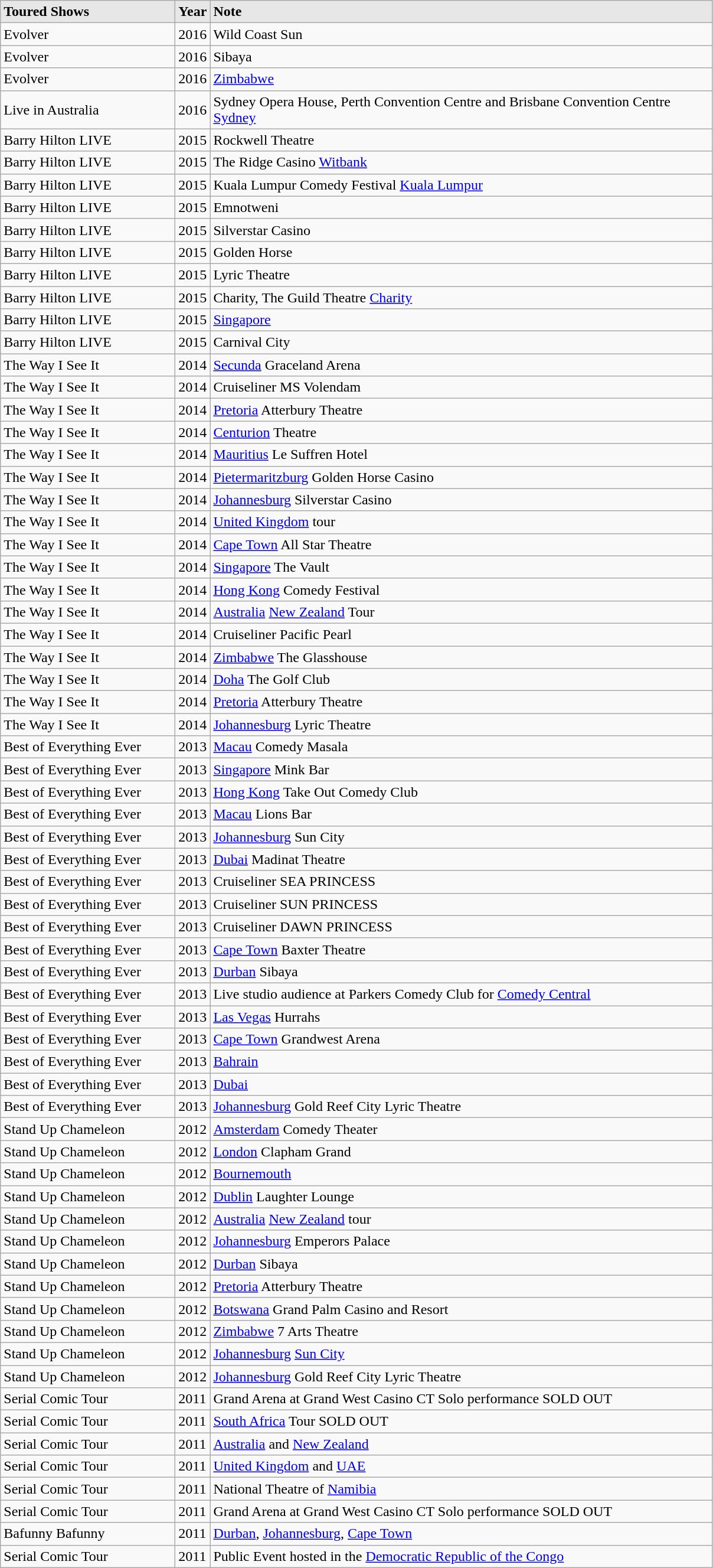<table class="wikitable" style= style="width:70%;">
<tr>
<td scope="col" style="background:#e8e7e7; width:190px;"><strong>Toured Shows</strong></td>
<td scope="col" style="background:#e8e7e7; width:30px;"><strong>Year</strong></td>
<td scope="col" style="background:#e8e7e7; width:560px;"><strong>Note</strong></td>
</tr>
<tr>
<td>Evolver</td>
<td>2016</td>
<td>Wild Coast Sun</td>
</tr>
<tr>
<td>Evolver</td>
<td>2016</td>
<td>Sibaya</td>
</tr>
<tr>
<td>Evolver</td>
<td>2016</td>
<td><a href='#'>Zimbabwe</a></td>
</tr>
<tr>
<td>Live in Australia</td>
<td>2016</td>
<td>Sydney Opera House, Perth Convention Centre and Brisbane Convention Centre <a href='#'>Sydney</a></td>
</tr>
<tr>
<td>Barry Hilton LIVE</td>
<td>2015</td>
<td>Rockwell Theatre</td>
</tr>
<tr>
<td>Barry Hilton LIVE</td>
<td>2015</td>
<td>The Ridge Casino <a href='#'>Witbank</a></td>
</tr>
<tr>
<td>Barry Hilton LIVE</td>
<td>2015</td>
<td>Kuala Lumpur Comedy Festival <a href='#'>Kuala Lumpur</a></td>
</tr>
<tr>
<td>Barry Hilton LIVE</td>
<td>2015</td>
<td>Emnotweni</td>
</tr>
<tr>
<td>Barry Hilton LIVE</td>
<td>2015</td>
<td>Silverstar Casino</td>
</tr>
<tr>
<td>Barry Hilton LIVE</td>
<td>2015</td>
<td>Golden Horse</td>
</tr>
<tr>
<td>Barry Hilton LIVE</td>
<td>2015</td>
<td>Lyric Theatre</td>
</tr>
<tr>
<td>Barry Hilton LIVE</td>
<td>2015</td>
<td>Charity, The Guild Theatre <a href='#'>Charity</a></td>
</tr>
<tr>
<td>Barry Hilton LIVE</td>
<td>2015</td>
<td><a href='#'>Singapore</a></td>
</tr>
<tr>
<td>Barry Hilton LIVE</td>
<td>2015</td>
<td>Carnival City</td>
</tr>
<tr>
<td>The Way I See It</td>
<td>2014</td>
<td><a href='#'>Secunda</a> Graceland Arena</td>
</tr>
<tr>
<td>The Way I See It</td>
<td>2014</td>
<td>Cruiseliner MS Volendam</td>
</tr>
<tr>
<td>The Way I See It</td>
<td>2014</td>
<td><a href='#'>Pretoria</a> Atterbury Theatre</td>
</tr>
<tr>
<td>The Way I See It</td>
<td>2014</td>
<td><a href='#'>Centurion</a> Theatre</td>
</tr>
<tr>
<td>The Way I See It</td>
<td>2014</td>
<td><a href='#'>Mauritius</a> Le Suffren Hotel</td>
</tr>
<tr>
<td>The Way I See It</td>
<td>2014</td>
<td><a href='#'>Pietermaritzburg</a> Golden Horse Casino</td>
</tr>
<tr>
<td>The Way I See It</td>
<td>2014</td>
<td><a href='#'>Johannesburg</a> Silverstar Casino</td>
</tr>
<tr>
<td>The Way I See It</td>
<td>2014</td>
<td><a href='#'>United Kingdom</a> tour</td>
</tr>
<tr>
<td>The Way I See It</td>
<td>2014</td>
<td><a href='#'>Cape Town</a> All Star Theatre</td>
</tr>
<tr>
<td>The Way I See It</td>
<td>2014</td>
<td><a href='#'>Singapore</a> The Vault</td>
</tr>
<tr>
<td>The Way I See It</td>
<td>2014</td>
<td><a href='#'>Hong Kong</a> Comedy Festival</td>
</tr>
<tr>
<td>The Way I See It</td>
<td>2014</td>
<td><a href='#'>Australia</a> <a href='#'>New Zealand</a> Tour</td>
</tr>
<tr>
<td>The Way I See It</td>
<td>2014</td>
<td>Cruiseliner Pacific Pearl</td>
</tr>
<tr>
<td>The Way I See It</td>
<td>2014</td>
<td><a href='#'>Zimbabwe</a> The Glasshouse</td>
</tr>
<tr>
<td>The Way I See It</td>
<td>2014</td>
<td><a href='#'>Doha</a> The Golf Club</td>
</tr>
<tr>
<td>The Way I See It</td>
<td>2014</td>
<td><a href='#'>Pretoria</a> Atterbury Theatre</td>
</tr>
<tr>
<td>The Way I See It</td>
<td>2014</td>
<td><a href='#'>Johannesburg</a> Lyric Theatre</td>
</tr>
<tr>
<td>Best of Everything Ever</td>
<td>2013</td>
<td><a href='#'>Macau</a> Comedy Masala</td>
</tr>
<tr>
<td>Best of Everything Ever</td>
<td>2013</td>
<td><a href='#'>Singapore</a> Mink Bar</td>
</tr>
<tr>
<td>Best of Everything Ever</td>
<td>2013</td>
<td><a href='#'>Hong Kong</a> Take Out Comedy Club</td>
</tr>
<tr>
<td>Best of Everything Ever</td>
<td>2013</td>
<td><a href='#'>Macau</a> Lions Bar</td>
</tr>
<tr>
<td>Best of Everything Ever</td>
<td>2013</td>
<td><a href='#'>Johannesburg</a> Sun City</td>
</tr>
<tr>
<td>Best of Everything Ever</td>
<td>2013</td>
<td><a href='#'>Dubai</a> Madinat Theatre</td>
</tr>
<tr>
<td>Best of Everything Ever</td>
<td>2013</td>
<td>Cruiseliner SEA PRINCESS</td>
</tr>
<tr>
<td>Best of Everything Ever</td>
<td>2013</td>
<td>Cruiseliner SUN PRINCESS</td>
</tr>
<tr>
<td>Best of Everything Ever</td>
<td>2013</td>
<td>Cruiseliner DAWN PRINCESS</td>
</tr>
<tr>
<td>Best of Everything Ever</td>
<td>2013</td>
<td><a href='#'>Cape Town</a> Baxter Theatre</td>
</tr>
<tr>
<td>Best of Everything Ever</td>
<td>2013</td>
<td><a href='#'>Durban</a> Sibaya</td>
</tr>
<tr>
<td>Best of Everything Ever</td>
<td>2013</td>
<td>Live studio audience at Parkers Comedy Club for <a href='#'>Comedy Central</a></td>
</tr>
<tr>
<td>Best of Everything Ever</td>
<td>2013</td>
<td><a href='#'>Las Vegas</a> Hurrahs</td>
</tr>
<tr>
<td>Best of Everything Ever</td>
<td>2013</td>
<td><a href='#'>Cape Town</a> Grandwest Arena</td>
</tr>
<tr>
<td>Best of Everything Ever</td>
<td>2013</td>
<td><a href='#'>Bahrain</a></td>
</tr>
<tr>
<td>Best of Everything Ever</td>
<td>2013</td>
<td><a href='#'>Dubai</a></td>
</tr>
<tr>
<td>Best of Everything Ever</td>
<td>2013</td>
<td><a href='#'>Johannesburg</a> Gold Reef City Lyric Theatre</td>
</tr>
<tr>
<td>Stand Up Chameleon</td>
<td>2012</td>
<td><a href='#'>Amsterdam</a> Comedy Theater</td>
</tr>
<tr>
<td>Stand Up Chameleon</td>
<td>2012</td>
<td><a href='#'>London</a> Clapham Grand</td>
</tr>
<tr>
<td>Stand Up Chameleon</td>
<td>2012</td>
<td><a href='#'>Bournemouth</a></td>
</tr>
<tr>
<td>Stand Up Chameleon</td>
<td>2012</td>
<td><a href='#'>Dublin</a> Laughter Lounge</td>
</tr>
<tr>
<td>Stand Up Chameleon</td>
<td>2012</td>
<td><a href='#'>Australia</a> <a href='#'>New Zealand</a> tour</td>
</tr>
<tr>
<td>Stand Up Chameleon</td>
<td>2012</td>
<td><a href='#'>Johannesburg</a> Emperors Palace</td>
</tr>
<tr>
<td>Stand Up Chameleon</td>
<td>2012</td>
<td><a href='#'>Durban</a> Sibaya</td>
</tr>
<tr>
<td>Stand Up Chameleon</td>
<td>2012</td>
<td><a href='#'>Pretoria</a> Atterbury Theatre</td>
</tr>
<tr>
<td>Stand Up Chameleon</td>
<td>2012</td>
<td><a href='#'>Botswana</a> Grand Palm Casino and Resort</td>
</tr>
<tr>
<td>Stand Up Chameleon</td>
<td>2012</td>
<td><a href='#'>Zimbabwe</a> 7 Arts Theatre</td>
</tr>
<tr>
<td>Stand Up Chameleon</td>
<td>2012</td>
<td><a href='#'>Johannesburg</a> <a href='#'>Sun City</a></td>
</tr>
<tr>
<td>Stand Up Chameleon</td>
<td>2012</td>
<td><a href='#'>Johannesburg</a> Gold Reef City Lyric Theatre</td>
</tr>
<tr>
<td>Serial Comic Tour</td>
<td>2011</td>
<td>Grand Arena at Grand West Casino CT Solo performance SOLD OUT</td>
</tr>
<tr>
<td>Serial Comic Tour</td>
<td>2011</td>
<td><a href='#'>South Africa</a> Tour SOLD OUT</td>
</tr>
<tr>
<td>Serial Comic Tour</td>
<td>2011</td>
<td><a href='#'>Australia</a> and <a href='#'>New Zealand</a></td>
</tr>
<tr>
<td>Serial Comic Tour</td>
<td>2011</td>
<td><a href='#'>United Kingdom</a> and <a href='#'>UAE</a></td>
</tr>
<tr>
<td>Serial Comic Tour</td>
<td>2011</td>
<td>National Theatre of <a href='#'>Namibia</a></td>
</tr>
<tr>
<td>Serial Comic Tour</td>
<td>2011</td>
<td>Grand Arena at Grand West Casino CT Solo performance SOLD OUT</td>
</tr>
<tr>
<td>Bafunny Bafunny</td>
<td>2011</td>
<td><a href='#'>Durban</a>, <a href='#'>Johannesburg</a>, <a href='#'>Cape Town</a></td>
</tr>
<tr>
<td>Serial Comic Tour</td>
<td>2011</td>
<td>Public Event hosted in the <a href='#'>Democratic Republic of the Congo</a></td>
</tr>
</table>
